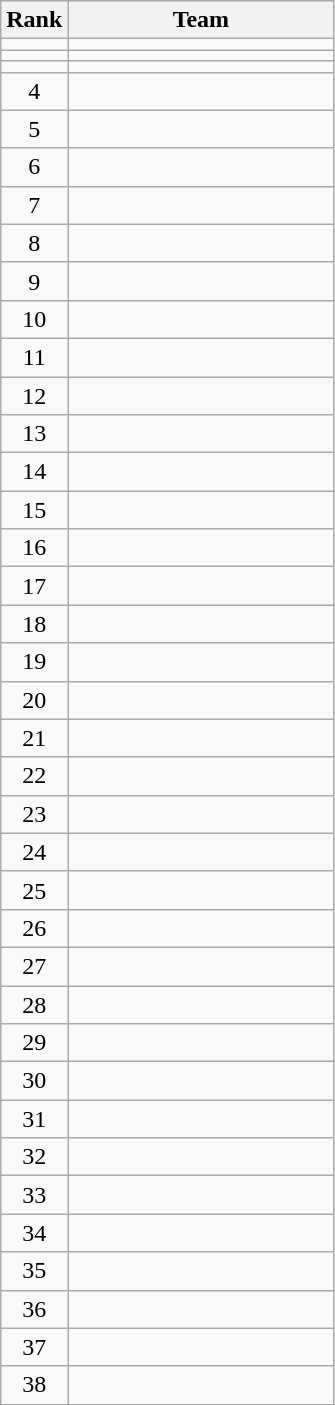<table class="wikitable">
<tr>
<th>Rank</th>
<th width=170>Team</th>
</tr>
<tr>
<td align=center></td>
<td></td>
</tr>
<tr>
<td align=center></td>
<td></td>
</tr>
<tr>
<td align=center></td>
<td></td>
</tr>
<tr>
<td align=center>4</td>
<td></td>
</tr>
<tr>
<td align=center>5</td>
<td></td>
</tr>
<tr>
<td align=center>6</td>
<td></td>
</tr>
<tr>
<td align=center>7</td>
<td></td>
</tr>
<tr>
<td align=center>8</td>
<td></td>
</tr>
<tr>
<td align=center>9</td>
<td></td>
</tr>
<tr>
<td align=center>10</td>
<td></td>
</tr>
<tr>
<td align=center>11</td>
<td></td>
</tr>
<tr>
<td align=center>12</td>
<td></td>
</tr>
<tr>
<td align=center>13</td>
<td></td>
</tr>
<tr>
<td align=center>14</td>
<td></td>
</tr>
<tr>
<td align=center>15</td>
<td></td>
</tr>
<tr>
<td align=center>16</td>
<td></td>
</tr>
<tr>
<td align=center>17</td>
<td></td>
</tr>
<tr>
<td align=center>18</td>
<td></td>
</tr>
<tr>
<td align=center>19</td>
<td></td>
</tr>
<tr>
<td align=center>20</td>
<td></td>
</tr>
<tr>
<td align=center>21</td>
<td></td>
</tr>
<tr>
<td align=center>22</td>
<td></td>
</tr>
<tr>
<td align=center>23</td>
<td></td>
</tr>
<tr>
<td align=center>24</td>
<td></td>
</tr>
<tr>
<td align=center>25</td>
<td></td>
</tr>
<tr>
<td align=center>26</td>
<td></td>
</tr>
<tr>
<td align=center>27</td>
<td></td>
</tr>
<tr>
<td align=center>28</td>
<td></td>
</tr>
<tr>
<td align=center>29</td>
<td></td>
</tr>
<tr>
<td align=center>30</td>
<td></td>
</tr>
<tr>
<td align=center>31</td>
<td></td>
</tr>
<tr>
<td align=center>32</td>
<td></td>
</tr>
<tr>
<td align=center>33</td>
<td></td>
</tr>
<tr>
<td align=center>34</td>
<td></td>
</tr>
<tr>
<td align=center>35</td>
<td></td>
</tr>
<tr>
<td align=center>36</td>
<td></td>
</tr>
<tr>
<td align=center>37</td>
<td></td>
</tr>
<tr>
<td align=center>38</td>
<td></td>
</tr>
</table>
